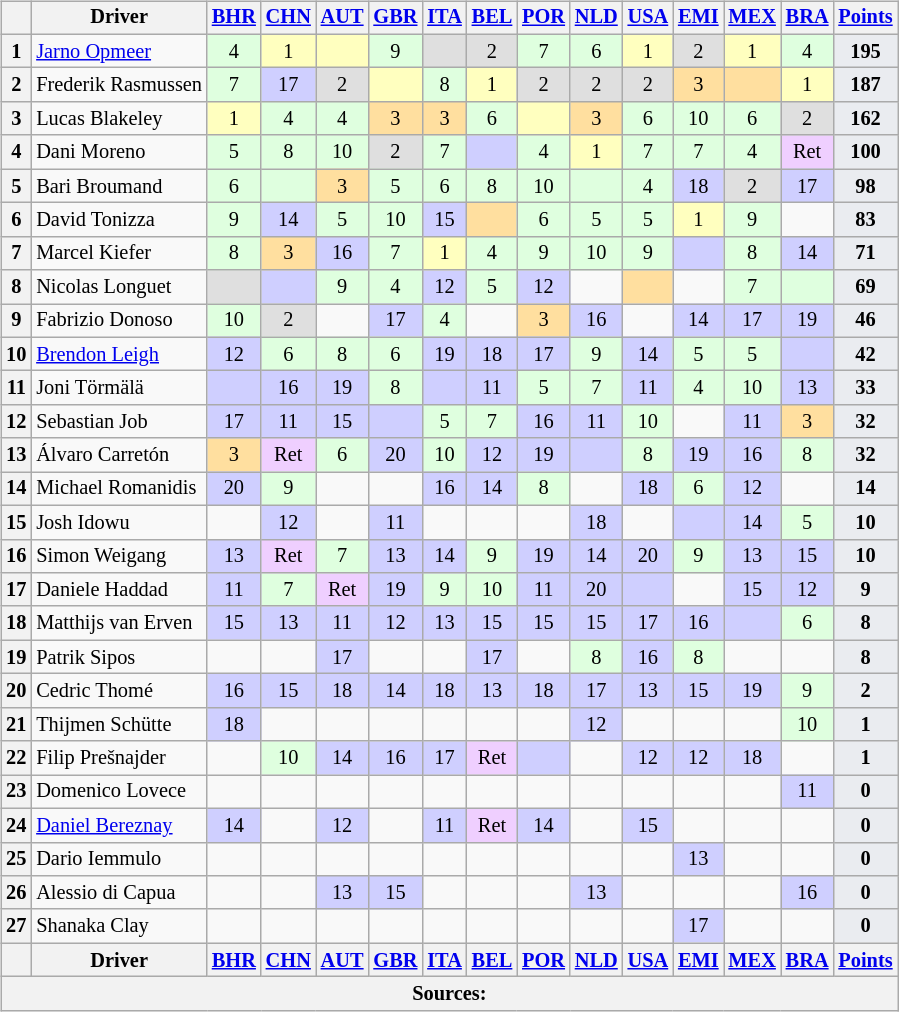<table>
<tr>
<td style="vertical-align:top;"><br><table class="wikitable" style="font-size:85%; text-align:center;">
<tr style="vertical-align:middle;">
<th style="vertical-align:middle"></th>
<th style="vertical-align:middle">Driver</th>
<th><a href='#'>BHR</a><br></th>
<th><a href='#'>CHN</a><br></th>
<th><a href='#'>AUT</a><br></th>
<th><a href='#'>GBR</a><br></th>
<th><a href='#'>ITA</a><br></th>
<th><a href='#'>BEL</a><br></th>
<th><a href='#'>POR</a><br></th>
<th><a href='#'>NLD</a><br></th>
<th><a href='#'>USA</a><br></th>
<th><a href='#'>EMI</a><br></th>
<th><a href='#'>MEX</a><br></th>
<th><a href='#'>BRA</a><br></th>
<th style="vertical-align:middle"><a href='#'>Points</a></th>
</tr>
<tr>
<th>1</th>
<td style="text-align:left"> <a href='#'>Jarno Opmeer</a></td>
<td style="background:#DFFFDF;">4</td>
<td style="background:#FFFFBF;">1</td>
<td style="background:#FFFFBF;"></td>
<td style="background:#DFFFDF;">9</td>
<td style="background:#DFDFDF;"></td>
<td style="background:#DFDFDF;">2</td>
<td style="background:#DFFFDF;">7</td>
<td style="background:#DFFFDF;">6</td>
<td style="background:#FFFFBF;">1</td>
<td style="background:#DFDFDF;">2</td>
<td style="background:#FFFFBF;">1</td>
<td style="background:#DFFFDF;">4</td>
<td style="background-color:#EAECF0;text-align:center"><strong>195</strong></td>
</tr>
<tr>
<th>2</th>
<td style="text-align:left" nowrap> Frederik Rasmussen</td>
<td style="background:#DFFFDF;">7</td>
<td style="background:#CFCFFF;">17</td>
<td style="background:#DFDFDF;">2</td>
<td style="background:#FFFFBF;"></td>
<td style="background:#DFFFDF;">8</td>
<td style="background:#FFFFBF;">1</td>
<td style="background:#DFDFDF;">2</td>
<td style="background:#DFDFDF;">2</td>
<td style="background:#DFDFDF;">2</td>
<td style="background:#FFDF9F;">3</td>
<td style="background:#FFDF9F;"></td>
<td style="background:#FFFFBF;">1</td>
<td style="background-color:#EAECF0;text-align:center"><strong>187</strong></td>
</tr>
<tr>
<th>3</th>
<td style="text-align:left"> Lucas Blakeley</td>
<td style="background:#FFFFBF;">1</td>
<td style="background:#DFFFDF;">4</td>
<td style="background:#DFFFDF;">4</td>
<td style="background:#FFDF9F;">3</td>
<td style="background:#FFDF9F;">3</td>
<td style="background:#DFFFDF;">6</td>
<td style="background:#FFFFBF;"></td>
<td style="background:#FFDF9F;">3</td>
<td style="background:#DFFFDF;">6</td>
<td style="background:#DFFFDF;">10</td>
<td style="background:#DFFFDF;">6</td>
<td style="background:#DFDFDF;">2</td>
<td style="background-color:#EAECF0;text-align:center"><strong>162</strong></td>
</tr>
<tr>
<th>4</th>
<td style="text-align:left"> Dani Moreno</td>
<td style="background:#DFFFDF;">5</td>
<td style="background:#DFFFDF;">8</td>
<td style="background:#DFFFDF;">10</td>
<td style="background:#DFDFDF;">2</td>
<td style="background:#DFFFDF;">7</td>
<td style="background:#CFCFFF;"></td>
<td style="background:#DFFFDF;">4</td>
<td style="background:#FFFFBF;">1</td>
<td style="background:#DFFFDF;">7</td>
<td style="background:#DFFFDF;">7</td>
<td style="background:#DFFFDF;">4</td>
<td style="background:#EFCFFF;">Ret</td>
<td style="background-color:#EAECF0;text-align:center"><strong>100</strong></td>
</tr>
<tr>
<th>5</th>
<td style="text-align:left"> Bari Broumand</td>
<td style="background:#DFFFDF;">6</td>
<td style="background:#DFFFDF;"></td>
<td style="background:#FFDF9F;">3</td>
<td style="background:#DFFFDF;">5</td>
<td style="background:#DFFFDF;">6</td>
<td style="background:#DFFFDF;">8</td>
<td style="background:#DFFFDF;">10</td>
<td style="background:#DFFFDF;"></td>
<td style="background:#DFFFDF;">4</td>
<td style="background:#CFCFFF;">18</td>
<td style="background:#DFDFDF;">2</td>
<td style="background:#CFCFFF;">17</td>
<td style="background-color:#EAECF0;text-align:center"><strong>98</strong></td>
</tr>
<tr>
<th>6</th>
<td style="text-align:left"> David Tonizza</td>
<td style="background:#DFFFDF;">9</td>
<td style="background:#CFCFFF;">14</td>
<td style="background:#DFFFDF;">5</td>
<td style="background:#DFFFDF;">10</td>
<td style="background:#CFCFFF;">15</td>
<td style="background:#FFDF9F;"></td>
<td style="background:#DFFFDF;">6</td>
<td style="background:#DFFFDF;">5</td>
<td style="background:#DFFFDF;">5</td>
<td style="background:#FFFFBF;">1</td>
<td style="background:#DFFFDF;">9</td>
<td></td>
<td style="background-color:#EAECF0;text-align:center"><strong>83</strong></td>
</tr>
<tr>
<th>7</th>
<td style="text-align:left"> Marcel Kiefer</td>
<td style="background:#DFFFDF;">8</td>
<td style="background:#FFDF9F;">3</td>
<td style="background:#CFCFFF;">16</td>
<td style="background:#DFFFDF;">7</td>
<td style="background:#FFFFBF;">1</td>
<td style="background:#DFFFDF;">4</td>
<td style="background:#DFFFDF;">9</td>
<td style="background:#DFFFDF;">10</td>
<td style="background:#DFFFDF;">9</td>
<td style="background:#CFCFFF;"></td>
<td style="background:#DFFFDF;">8</td>
<td style="background:#CFCFFF;">14</td>
<td style="background-color:#EAECF0;text-align:center"><strong>71</strong></td>
</tr>
<tr>
<th>8</th>
<td style="text-align:left"> Nicolas Longuet</td>
<td style="background:#DFDFDF;"></td>
<td style="background:#CFCFFF;"></td>
<td style="background:#DFFFDF;">9</td>
<td style="background:#DFFFDF;">4</td>
<td style="background:#CFCFFF;">12</td>
<td style="background:#DFFFDF;">5</td>
<td style="background:#CFCFFF;">12</td>
<td></td>
<td style="background:#FFDF9F;"></td>
<td></td>
<td style="background:#DFFFDF;">7</td>
<td style="background:#DFFFDF;"></td>
<td style="background-color:#EAECF0;text-align:center"><strong>69</strong></td>
</tr>
<tr>
<th>9</th>
<td style="text-align:left"> Fabrizio Donoso</td>
<td style="background:#DFFFDF;">10</td>
<td style="background:#DFDFDF;">2</td>
<td></td>
<td style="background:#CFCFFF;">17</td>
<td style="background:#DFFFDF;">4</td>
<td></td>
<td style="background:#FFDF9F;">3</td>
<td style="background:#CFCFFF;">16</td>
<td></td>
<td style="background:#CFCFFF;">14</td>
<td style="background:#CFCFFF;">17</td>
<td style="background:#CFCFFF;">19</td>
<td style="background-color:#EAECF0;text-align:center"><strong>46</strong></td>
</tr>
<tr>
<th>10</th>
<td style="text-align:left"> <a href='#'>Brendon Leigh</a></td>
<td style="background:#CFCFFF;">12</td>
<td style="background:#DFFFDF;">6</td>
<td style="background:#DFFFDF;">8</td>
<td style="background:#DFFFDF;">6</td>
<td style="background:#CFCFFF;">19</td>
<td style="background:#CFCFFF;">18</td>
<td style="background:#CFCFFF;">17</td>
<td style="background:#DFFFDF;">9</td>
<td style="background:#CFCFFF;">14</td>
<td style="background:#DFFFDF;">5</td>
<td style="background:#DFFFDF;">5</td>
<td style="background:#CFCFFF;"></td>
<td style="background-color:#EAECF0;text-align:center"><strong>42</strong></td>
</tr>
<tr>
<th>11</th>
<td style="text-align:left"> Joni Törmälä</td>
<td style="background:#CFCFFF;"></td>
<td style="background:#CFCFFF;">16</td>
<td style="background:#CFCFFF;">19</td>
<td style="background:#DFFFDF;">8</td>
<td style="background:#CFCFFF;"></td>
<td style="background:#CFCFFF;">11</td>
<td style="background:#DFFFDF;">5</td>
<td style="background:#DFFFDF;">7</td>
<td style="background:#CFCFFF;">11</td>
<td style="background:#DFFFDF;">4</td>
<td style="background:#DFFFDF;">10</td>
<td style="background:#CFCFFF;">13</td>
<td style="background-color:#EAECF0;text-align:center"><strong>33</strong></td>
</tr>
<tr>
<th>12</th>
<td style="text-align:left"> Sebastian Job</td>
<td style="background:#CFCFFF;">17</td>
<td style="background:#CFCFFF;">11</td>
<td style="background:#CFCFFF;">15</td>
<td style="background:#CFCFFF;"></td>
<td style="background:#DFFFDF;">5</td>
<td style="background:#DFFFDF;">7</td>
<td style="background:#CFCFFF;">16</td>
<td style="background:#CFCFFF;">11</td>
<td style="background:#DFFFDF;">10</td>
<td></td>
<td style="background:#CFCFFF;">11</td>
<td style="background:#FFDF9F;">3</td>
<td style="background-color:#EAECF0;text-align:center"><strong>32</strong></td>
</tr>
<tr>
<th>13</th>
<td style="text-align:left"> Álvaro Carretón</td>
<td style="background:#FFDF9F;">3</td>
<td style="background:#EFCFFF;">Ret</td>
<td style="background:#DFFFDF;">6</td>
<td style="background:#CFCFFF;">20</td>
<td style="background:#DFFFDF;">10</td>
<td style="background:#CFCFFF;">12</td>
<td style="background:#CFCFFF;">19</td>
<td style="background:#CFCFFF;"></td>
<td style="background:#DFFFDF;">8</td>
<td style="background:#CFCFFF;">19</td>
<td style="background:#CFCFFF;">16</td>
<td style="background:#DFFFDF;">8</td>
<td style="background-color:#EAECF0;text-align:center"><strong>32</strong></td>
</tr>
<tr>
<th>14</th>
<td style="text-align:left"> Michael Romanidis</td>
<td style="background:#CFCFFF;">20</td>
<td style="background:#DFFFDF;">9</td>
<td></td>
<td></td>
<td style="background:#CFCFFF;">16</td>
<td style="background:#CFCFFF;">14</td>
<td style="background:#DFFFDF;">8</td>
<td></td>
<td style="background:#CFCFFF;">18</td>
<td style="background:#DFFFDF;">6</td>
<td style="background:#CFCFFF;">12</td>
<td></td>
<td style="background-color:#EAECF0;text-align:center"><strong>14</strong></td>
</tr>
<tr>
<th>15</th>
<td style="text-align:left"> Josh Idowu</td>
<td></td>
<td style="background:#CFCFFF;">12</td>
<td></td>
<td style="background:#CFCFFF;">11</td>
<td></td>
<td></td>
<td></td>
<td style="background:#CFCFFF;">18</td>
<td></td>
<td style="background:#CFCFFF;"></td>
<td style="background:#CFCFFF;">14</td>
<td style="background:#DFFFDF;">5</td>
<td style="background-color:#EAECF0;text-align:center"><strong>10</strong></td>
</tr>
<tr>
<th>16</th>
<td style="text-align:left"> Simon Weigang</td>
<td style="background:#CFCFFF;">13</td>
<td style="background:#EFCFFF;">Ret</td>
<td style="background:#DFFFDF;">7</td>
<td style="background:#CFCFFF;">13</td>
<td style="background:#CFCFFF;">14</td>
<td style="background:#DFFFDF;">9</td>
<td style="background:#CFCFFF;">19</td>
<td style="background:#CFCFFF;">14</td>
<td style="background:#CFCFFF;">20</td>
<td style="background:#DFFFDF;">9</td>
<td style="background:#CFCFFF;">13</td>
<td style="background:#CFCFFF;">15</td>
<td style="background-color:#EAECF0;text-align:center"><strong>10</strong></td>
</tr>
<tr>
<th>17</th>
<td style="text-align:left"> Daniele Haddad</td>
<td style="background:#CFCFFF;">11</td>
<td style="background:#DFFFDF;">7</td>
<td style="background:#EFCFFF;">Ret</td>
<td style="background:#CFCFFF;">19</td>
<td style="background:#DFFFDF;">9</td>
<td style="background:#DFFFDF;">10</td>
<td style="background:#CFCFFF;">11</td>
<td style="background:#CFCFFF;">20</td>
<td style="background:#CFCFFF;"></td>
<td></td>
<td style="background:#CFCFFF;">15</td>
<td style="background:#CFCFFF;">12</td>
<td style="background-color:#EAECF0;text-align:center"><strong>9</strong></td>
</tr>
<tr>
<th>18</th>
<td style="text-align:left"> Matthijs van Erven</td>
<td style="background:#CFCFFF;">15</td>
<td style="background:#CFCFFF;">13</td>
<td style="background:#CFCFFF;">11</td>
<td style="background:#CFCFFF;">12</td>
<td style="background:#CFCFFF;">13</td>
<td style="background:#CFCFFF;">15</td>
<td style="background:#CFCFFF;">15</td>
<td style="background:#CFCFFF;">15</td>
<td style="background:#CFCFFF;">17</td>
<td style="background:#CFCFFF;">16</td>
<td style="background:#CFCFFF;"></td>
<td style="background:#DFFFDF;">6</td>
<td style="background-color:#EAECF0;text-align:center"><strong>8</strong></td>
</tr>
<tr>
<th>19</th>
<td style="text-align:left"> Patrik Sipos</td>
<td></td>
<td></td>
<td style="background:#CFCFFF;">17</td>
<td></td>
<td></td>
<td style="background:#CFCFFF;">17</td>
<td></td>
<td style="background:#DFFFDF;">8</td>
<td style="background:#CFCFFF;">16</td>
<td style="background:#DFFFDF;">8</td>
<td></td>
<td></td>
<td style="background-color:#EAECF0;text-align:center"><strong>8</strong></td>
</tr>
<tr>
<th>20</th>
<td style="text-align:left"> Cedric Thomé</td>
<td style="background:#CFCFFF;">16</td>
<td style="background:#CFCFFF;">15</td>
<td style="background:#CFCFFF;">18</td>
<td style="background:#CFCFFF;">14</td>
<td style="background:#CFCFFF;">18</td>
<td style="background:#CFCFFF;">13</td>
<td style="background:#CFCFFF;">18</td>
<td style="background:#CFCFFF;">17</td>
<td style="background:#CFCFFF;">13</td>
<td style="background:#CFCFFF;">15</td>
<td style="background:#CFCFFF;">19</td>
<td style="background:#DFFFDF;">9</td>
<td style="background-color:#EAECF0;text-align:center"><strong>2</strong></td>
</tr>
<tr>
<th>21</th>
<td style="text-align:left"> Thijmen Schütte</td>
<td style="background:#CFCFFF;">18</td>
<td></td>
<td></td>
<td></td>
<td></td>
<td></td>
<td></td>
<td style="background:#CFCFFF;">12</td>
<td></td>
<td></td>
<td></td>
<td style="background:#DFFFDF;">10</td>
<td style="background-color:#EAECF0;text-align:center"><strong>1</strong></td>
</tr>
<tr>
<th>22</th>
<td nowrap="" style="text-align:left"> Filip Prešnajder</td>
<td></td>
<td style="background:#DFFFDF;">10</td>
<td style="background:#CFCFFF;">14</td>
<td style="background:#CFCFFF;">16</td>
<td style="background:#CFCFFF;">17</td>
<td style="background:#EFCFFF;">Ret</td>
<td style="background:#CFCFFF;"></td>
<td></td>
<td style="background:#CFCFFF;">12</td>
<td style="background:#CFCFFF;">12</td>
<td style="background:#CFCFFF;">18</td>
<td></td>
<td style="background-color:#EAECF0;text-align:center"><strong>1</strong></td>
</tr>
<tr>
<th>23</th>
<td style="text-align:left"> Domenico Lovece</td>
<td></td>
<td></td>
<td></td>
<td></td>
<td></td>
<td></td>
<td></td>
<td></td>
<td></td>
<td></td>
<td></td>
<td style="background:#CFCFFF;">11</td>
<td style="background-color:#EAECF0;text-align:center"><strong>0</strong></td>
</tr>
<tr>
<th>24</th>
<td style="text-align:left"> <a href='#'>Daniel Bereznay</a></td>
<td style="background:#CFCFFF;">14</td>
<td></td>
<td style="background:#CFCFFF;">12</td>
<td></td>
<td style="background:#CFCFFF;">11</td>
<td style="background:#EFCFFF;">Ret</td>
<td style="background:#CFCFFF;">14</td>
<td></td>
<td style="background:#CFCFFF;">15</td>
<td></td>
<td></td>
<td></td>
<td style="background-color:#EAECF0;text-align:center"><strong>0</strong></td>
</tr>
<tr>
<th>25</th>
<td style="text-align:left"> Dario Iemmulo</td>
<td></td>
<td></td>
<td></td>
<td></td>
<td></td>
<td></td>
<td></td>
<td></td>
<td></td>
<td style="background:#CFCFFF;">13</td>
<td></td>
<td></td>
<td style="background-color:#EAECF0;text-align:center"><strong>0</strong></td>
</tr>
<tr>
<th>26</th>
<td style="text-align:left"> Alessio di Capua</td>
<td></td>
<td></td>
<td style="background:#CFCFFF;">13</td>
<td style="background:#CFCFFF;">15</td>
<td></td>
<td></td>
<td></td>
<td style="background:#CFCFFF;">13</td>
<td></td>
<td></td>
<td></td>
<td style="background:#CFCFFF;">16</td>
<td style="background-color:#EAECF0;text-align:center"><strong>0</strong></td>
</tr>
<tr>
<th>27</th>
<td style="text-align:left"> Shanaka Clay</td>
<td></td>
<td></td>
<td></td>
<td></td>
<td></td>
<td></td>
<td></td>
<td></td>
<td></td>
<td style="background:#CFCFFF;">17</td>
<td></td>
<td></td>
<td style="background-color:#EAECF0;text-align:center"><strong>0</strong></td>
</tr>
<tr style="vertical-align:middle;">
<th style="vertical-align:middle"></th>
<th style="vertical-align:middle">Driver</th>
<th><a href='#'>BHR</a><br></th>
<th><a href='#'>CHN</a><br></th>
<th><a href='#'>AUT</a><br></th>
<th><a href='#'>GBR</a><br></th>
<th><a href='#'>ITA</a><br></th>
<th><a href='#'>BEL</a><br></th>
<th><a href='#'>POR</a><br></th>
<th><a href='#'>NLD</a><br></th>
<th><a href='#'>USA</a><br></th>
<th><a href='#'>EMI</a><br></th>
<th><a href='#'>MEX</a><br></th>
<th><a href='#'>BRA</a><br></th>
<th style="vertical-align:middle"><a href='#'>Points</a></th>
</tr>
<tr>
<th colspan="15"><strong>Sources:</strong></th>
</tr>
</table>
</td>
<td style="vertical-align:top;"><br></td>
</tr>
</table>
